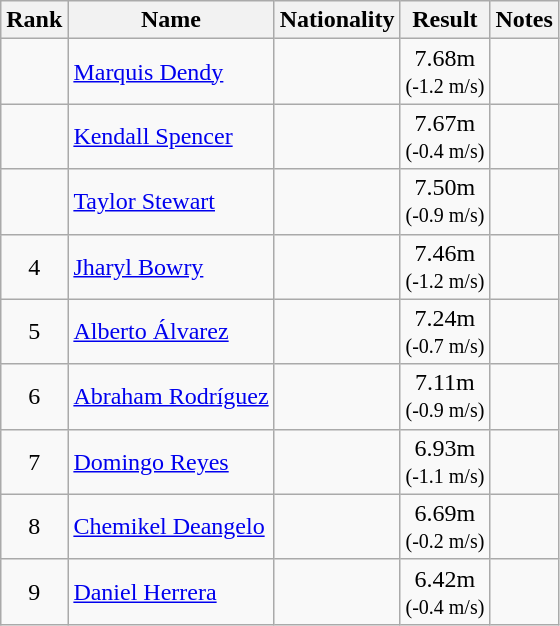<table class="wikitable sortable" style="text-align:center">
<tr>
<th>Rank</th>
<th>Name</th>
<th>Nationality</th>
<th>Result</th>
<th>Notes</th>
</tr>
<tr>
<td></td>
<td align=left><a href='#'>Marquis Dendy</a></td>
<td align=left></td>
<td>7.68m<br><small>(-1.2 m/s)</small></td>
<td></td>
</tr>
<tr>
<td></td>
<td align=left><a href='#'>Kendall Spencer</a></td>
<td align=left></td>
<td>7.67m<br><small>(-0.4 m/s)</small></td>
<td></td>
</tr>
<tr>
<td></td>
<td align=left><a href='#'>Taylor Stewart</a></td>
<td align=left></td>
<td>7.50m<br><small>(-0.9 m/s)</small></td>
<td></td>
</tr>
<tr>
<td>4</td>
<td align=left><a href='#'>Jharyl Bowry</a></td>
<td align=left></td>
<td>7.46m<br><small>(-1.2 m/s)</small></td>
<td></td>
</tr>
<tr>
<td>5</td>
<td align=left><a href='#'>Alberto Álvarez</a></td>
<td align=left></td>
<td>7.24m<br><small>(-0.7 m/s)</small></td>
<td></td>
</tr>
<tr>
<td>6</td>
<td align=left><a href='#'>Abraham Rodríguez</a></td>
<td align=left></td>
<td>7.11m<br><small>(-0.9 m/s)</small></td>
<td></td>
</tr>
<tr>
<td>7</td>
<td align=left><a href='#'>Domingo Reyes</a></td>
<td align=left></td>
<td>6.93m<br><small>(-1.1 m/s)</small></td>
<td></td>
</tr>
<tr>
<td>8</td>
<td align=left><a href='#'>Chemikel Deangelo</a></td>
<td align=left></td>
<td>6.69m<br><small>(-0.2 m/s)</small></td>
<td></td>
</tr>
<tr>
<td>9</td>
<td align=left><a href='#'>Daniel Herrera</a></td>
<td align=left></td>
<td>6.42m<br><small>(-0.4 m/s)</small></td>
<td></td>
</tr>
</table>
